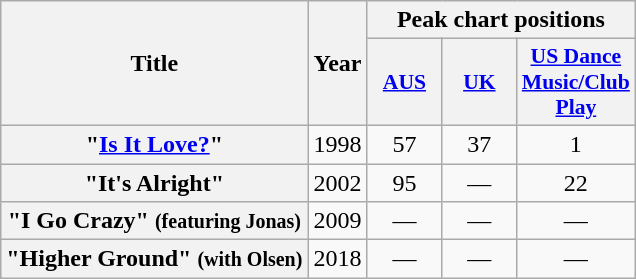<table class="wikitable plainrowheaders" style="text-align:center;" border="1">
<tr>
<th scope="col" rowspan="2">Title</th>
<th scope="col" rowspan="2">Year</th>
<th scope="col" colspan="3">Peak chart positions</th>
</tr>
<tr>
<th scope="col" style="width:3em;font-size:90%;"><a href='#'>AUS</a><br></th>
<th scope="col" style="width:3em;font-size:90%;"><a href='#'>UK</a><br></th>
<th scope="col" style="width:3em;font-size:90%;"><a href='#'>US Dance Music/Club Play</a><br></th>
</tr>
<tr>
<th scope="row">"<a href='#'>Is It Love?</a>"</th>
<td>1998</td>
<td>57</td>
<td>37</td>
<td>1</td>
</tr>
<tr>
<th scope="row">"It's Alright"</th>
<td>2002</td>
<td>95</td>
<td>—</td>
<td>22</td>
</tr>
<tr>
<th scope="row">"I Go Crazy" <small>(featuring Jonas)</small></th>
<td>2009</td>
<td>—</td>
<td>—</td>
<td>—</td>
</tr>
<tr>
<th scope="row">"Higher Ground" <small>(with Olsen)</small></th>
<td>2018</td>
<td>—</td>
<td>—</td>
<td>—</td>
</tr>
</table>
